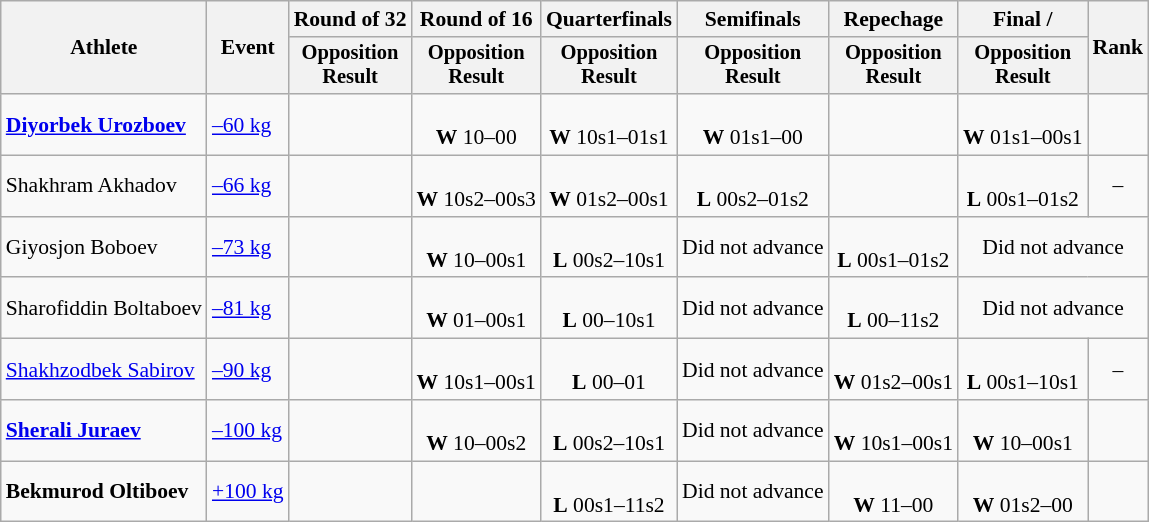<table class=wikitable style=font-size:90%;text-align:center>
<tr>
<th rowspan="2">Athlete</th>
<th rowspan="2">Event</th>
<th>Round of 32</th>
<th>Round of 16</th>
<th>Quarterfinals</th>
<th>Semifinals</th>
<th>Repechage</th>
<th>Final / </th>
<th rowspan=2>Rank</th>
</tr>
<tr style="font-size:95%">
<th>Opposition<br>Result</th>
<th>Opposition<br>Result</th>
<th>Opposition<br>Result</th>
<th>Opposition<br>Result</th>
<th>Opposition<br>Result</th>
<th>Opposition<br>Result</th>
</tr>
<tr>
<td align=left><strong><a href='#'>Diyorbek Urozboev</a></strong></td>
<td align=left><a href='#'>–60 kg</a></td>
<td></td>
<td><br><strong>W</strong> 10–00</td>
<td><br><strong>W</strong> 10s1–01s1</td>
<td><br><strong>W</strong> 01s1–00</td>
<td></td>
<td><br><strong>W</strong> 01s1–00s1</td>
<td></td>
</tr>
<tr>
<td align=left>Shakhram Akhadov</td>
<td align=left><a href='#'>–66 kg</a></td>
<td></td>
<td><br><strong>W</strong> 10s2–00s3</td>
<td><br><strong>W</strong> 01s2–00s1</td>
<td><br><strong>L</strong> 00s2–01s2</td>
<td></td>
<td><br><strong>L</strong> 00s1–01s2</td>
<td>–</td>
</tr>
<tr>
<td align=left>Giyosjon Boboev</td>
<td align=left><a href='#'>–73 kg</a></td>
<td></td>
<td><br><strong>W</strong> 10–00s1</td>
<td><br><strong>L</strong> 00s2–10s1</td>
<td>Did not advance</td>
<td><br><strong>L</strong> 00s1–01s2</td>
<td colspan=2>Did not advance</td>
</tr>
<tr>
<td align=left>Sharofiddin Boltaboev</td>
<td align=left><a href='#'>–81 kg</a></td>
<td></td>
<td><br><strong>W</strong> 01–00s1</td>
<td><br><strong>L</strong> 00–10s1</td>
<td>Did not advance</td>
<td><br><strong>L</strong> 00–11s2</td>
<td colspan=2>Did not advance</td>
</tr>
<tr>
<td align=left><a href='#'>Shakhzodbek Sabirov</a></td>
<td align=left><a href='#'>–90 kg</a></td>
<td></td>
<td><br><strong>W</strong> 10s1–00s1</td>
<td><br><strong>L</strong> 00–01</td>
<td>Did not advance</td>
<td><br><strong>W</strong> 01s2–00s1</td>
<td><br><strong>L</strong> 00s1–10s1</td>
<td>–</td>
</tr>
<tr>
<td align=left><strong><a href='#'>Sherali Juraev</a></strong></td>
<td align=left><a href='#'>–100 kg</a></td>
<td></td>
<td><br><strong>W</strong> 10–00s2</td>
<td><br><strong>L</strong> 00s2–10s1</td>
<td>Did not advance</td>
<td><br><strong>W</strong> 10s1–00s1</td>
<td><br><strong>W</strong> 10–00s1</td>
<td></td>
</tr>
<tr>
<td align=left><strong>Bekmurod Oltiboev</strong></td>
<td align=left><a href='#'>+100 kg</a></td>
<td></td>
<td></td>
<td><br><strong>L</strong> 00s1–11s2</td>
<td>Did not advance</td>
<td><br><strong>W</strong> 11–00</td>
<td><br><strong>W</strong> 01s2–00</td>
<td></td>
</tr>
</table>
